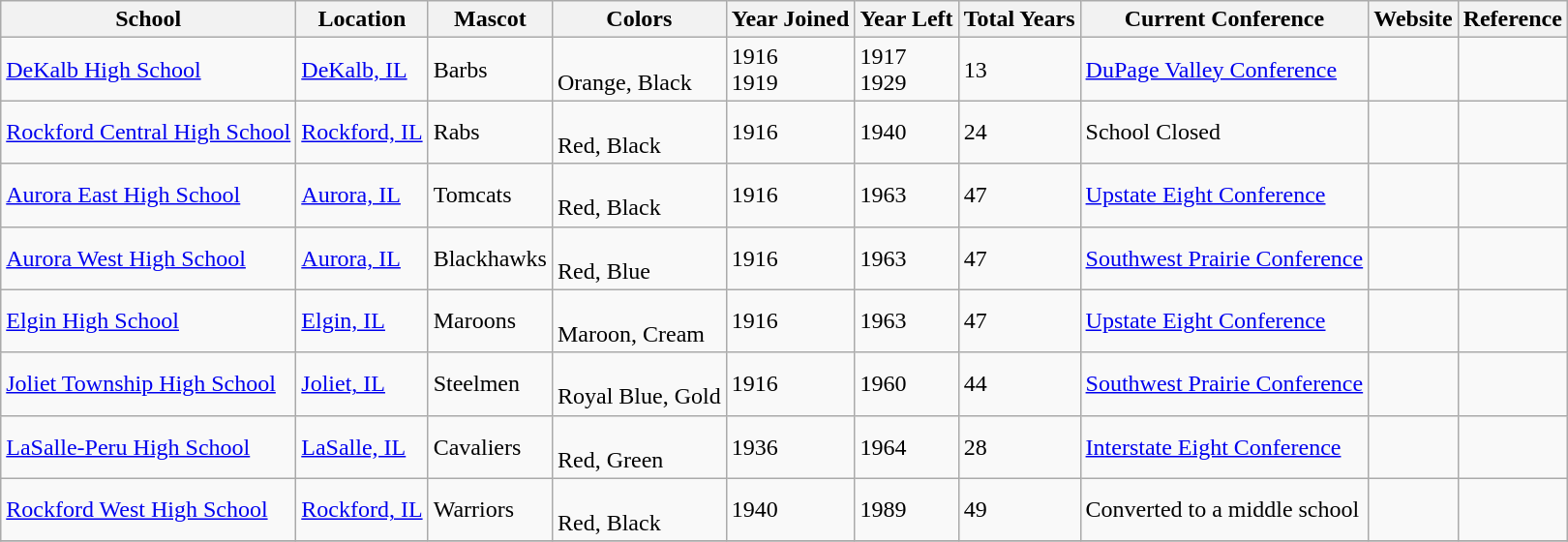<table class="wikitable sortable" style="font-size:100%;">
<tr>
<th><strong>School</strong></th>
<th><strong>Location</strong></th>
<th><strong>Mascot</strong></th>
<th><strong>Colors</strong></th>
<th><strong>Year Joined</strong></th>
<th><strong>Year Left</strong></th>
<th><strong>Total Years</strong></th>
<th><strong>Current Conference</strong></th>
<th>Website</th>
<th>Reference</th>
</tr>
<tr>
<td><a href='#'>DeKalb High School</a></td>
<td><a href='#'>DeKalb, IL</a></td>
<td>Barbs</td>
<td> <br>Orange, Black</td>
<td>1916<br>1919</td>
<td>1917<br>1929</td>
<td>13</td>
<td><a href='#'>DuPage Valley Conference</a></td>
<td></td>
<td></td>
</tr>
<tr>
<td><a href='#'>Rockford Central High School</a></td>
<td><a href='#'>Rockford, IL</a></td>
<td>Rabs</td>
<td>  <br>Red, Black</td>
<td>1916</td>
<td>1940</td>
<td>24</td>
<td>School Closed</td>
<td></td>
<td></td>
</tr>
<tr>
<td><a href='#'>Aurora East High School</a></td>
<td><a href='#'>Aurora, IL</a></td>
<td>Tomcats</td>
<td>  <br>Red, Black</td>
<td>1916</td>
<td>1963</td>
<td>47</td>
<td><a href='#'>Upstate Eight Conference</a></td>
<td></td>
<td></td>
</tr>
<tr>
<td><a href='#'>Aurora West High School</a></td>
<td><a href='#'>Aurora, IL</a></td>
<td>Blackhawks</td>
<td>  <br>Red, Blue</td>
<td>1916</td>
<td>1963</td>
<td>47</td>
<td><a href='#'>Southwest Prairie Conference</a></td>
<td></td>
<td></td>
</tr>
<tr>
<td><a href='#'>Elgin High School</a></td>
<td><a href='#'>Elgin, IL</a></td>
<td>Maroons</td>
<td>  <br>Maroon, Cream</td>
<td>1916</td>
<td>1963</td>
<td>47</td>
<td><a href='#'>Upstate Eight Conference</a></td>
<td></td>
<td></td>
</tr>
<tr>
<td><a href='#'>Joliet Township High School</a></td>
<td><a href='#'>Joliet, IL</a></td>
<td>Steelmen</td>
<td>   <br>Royal Blue, Gold</td>
<td>1916</td>
<td>1960</td>
<td>44</td>
<td><a href='#'>Southwest Prairie Conference</a></td>
<td></td>
<td></td>
</tr>
<tr>
<td><a href='#'>LaSalle-Peru High School</a></td>
<td><a href='#'>LaSalle, IL</a></td>
<td>Cavaliers</td>
<td>  <br>Red, Green</td>
<td>1936</td>
<td>1964</td>
<td>28</td>
<td><a href='#'>Interstate Eight Conference</a></td>
<td></td>
<td></td>
</tr>
<tr>
<td><a href='#'>Rockford West High School</a></td>
<td><a href='#'>Rockford, IL</a></td>
<td>Warriors</td>
<td>  <br>Red, Black</td>
<td>1940</td>
<td>1989</td>
<td>49</td>
<td>Converted to a middle school</td>
<td></td>
<td></td>
</tr>
<tr>
</tr>
</table>
